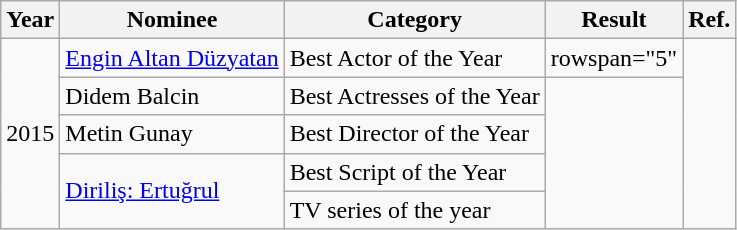<table class="wikitable">
<tr>
<th>Year</th>
<th>Nominee</th>
<th>Category</th>
<th>Result</th>
<th>Ref.</th>
</tr>
<tr>
<td rowspan="5">2015</td>
<td><a href='#'>Engin Altan Düzyatan</a></td>
<td>Best Actor of the Year</td>
<td>rowspan="5" </td>
<td rowspan="5" style="text-align: center;"></td>
</tr>
<tr>
<td>Didem Balcin</td>
<td>Best Actresses of the Year</td>
</tr>
<tr>
<td>Metin Gunay</td>
<td>Best Director of the Year</td>
</tr>
<tr>
<td rowspan=2><a href='#'>Diriliş: Ertuğrul</a></td>
<td>Best Script of the Year</td>
</tr>
<tr>
<td>TV series of the year</td>
</tr>
</table>
